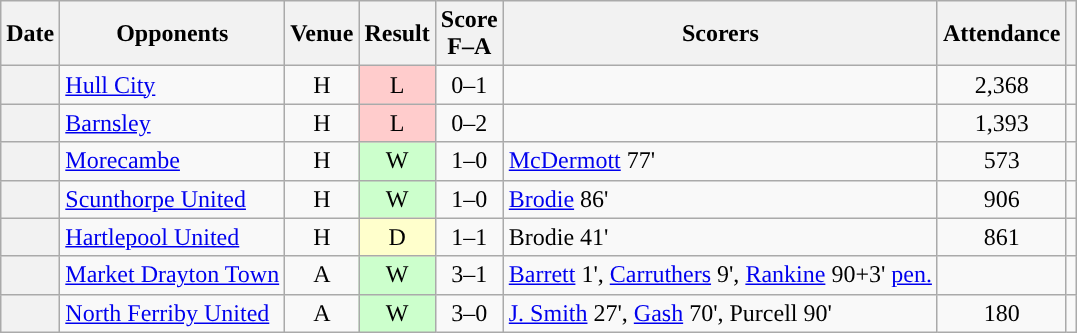<table class="wikitable plainrowheaders sortable" style="text-align:center">
<tr>
<th scope=col>Date</th>
<th scope=col>Opponents</th>
<th scope=col>Venue</th>
<th scope=col>Result</th>
<th scope=col>Score<br>F–A</th>
<th scope=col class=unsortable>Scorers</th>
<th scope=col>Attendance</th>
<th scope=col class=unsortable></th>
</tr>
<tr>
<th scope=row></th>
<td align=left><a href='#'>Hull City</a></td>
<td>H</td>
<td style=background-color:#FFCCCC>L</td>
<td>0–1</td>
<td align=left></td>
<td>2,368</td>
<td></td>
</tr>
<tr>
<th scope=row></th>
<td align=left><a href='#'>Barnsley</a></td>
<td>H</td>
<td style=background-color:#FFCCCC>L</td>
<td>0–2</td>
<td align=left></td>
<td>1,393</td>
<td></td>
</tr>
<tr>
<th scope=row></th>
<td align=left><a href='#'>Morecambe</a></td>
<td>H</td>
<td style=background-color:#CCFFCC>W</td>
<td>1–0</td>
<td align=left><a href='#'>McDermott</a> 77'</td>
<td>573</td>
<td></td>
</tr>
<tr>
<th scope=row></th>
<td align=left><a href='#'>Scunthorpe United</a></td>
<td>H</td>
<td style=background-color:#CCFFCC>W</td>
<td>1–0</td>
<td align=left><a href='#'>Brodie</a> 86'</td>
<td>906</td>
<td></td>
</tr>
<tr>
<th scope=row></th>
<td align=left><a href='#'>Hartlepool United</a></td>
<td>H</td>
<td style="background-color:#FFFFCC">D</td>
<td>1–1</td>
<td align=left>Brodie 41'</td>
<td>861</td>
<td></td>
</tr>
<tr>
<th scope=row></th>
<td align=left><a href='#'>Market Drayton Town</a></td>
<td>A</td>
<td style=background-color:#CCFFCC>W</td>
<td>3–1</td>
<td align=left><a href='#'>Barrett</a> 1', <a href='#'>Carruthers</a> 9', <a href='#'>Rankine</a> 90+3' <a href='#'>pen.</a></td>
<td></td>
<td></td>
</tr>
<tr>
<th scope=row></th>
<td align=left><a href='#'>North Ferriby United</a></td>
<td>A</td>
<td style=background-color:#CCFFCC>W</td>
<td>3–0</td>
<td align=left><a href='#'>J. Smith</a> 27', <a href='#'>Gash</a> 70', Purcell 90'</td>
<td>180</td>
<td></td>
</tr>
</table>
